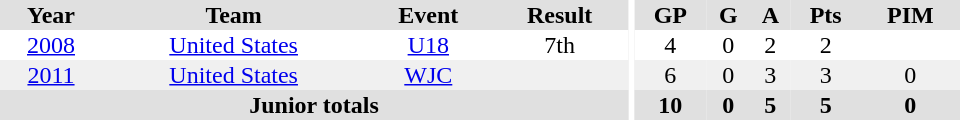<table border="0" cellpadding="1" cellspacing="0" ID="Table3" style="text-align:center; width:40em">
<tr bgcolor="#e0e0e0">
<th>Year</th>
<th>Team</th>
<th>Event</th>
<th>Result</th>
<th rowspan="99" bgcolor="#ffffff"></th>
<th>GP</th>
<th>G</th>
<th>A</th>
<th>Pts</th>
<th>PIM</th>
</tr>
<tr>
<td><a href='#'>2008</a></td>
<td><a href='#'>United States</a></td>
<td><a href='#'>U18</a></td>
<td>7th</td>
<td>4</td>
<td>0</td>
<td>2</td>
<td>2</td>
<td></td>
</tr>
<tr bgcolor="#f0f0f0">
<td><a href='#'>2011</a></td>
<td><a href='#'>United States</a></td>
<td><a href='#'>WJC</a></td>
<td></td>
<td>6</td>
<td>0</td>
<td>3</td>
<td>3</td>
<td>0</td>
</tr>
<tr bgcolor="#e0e0e0">
<th colspan="4">Junior totals</th>
<th>10</th>
<th>0</th>
<th>5</th>
<th>5</th>
<th>0</th>
</tr>
</table>
